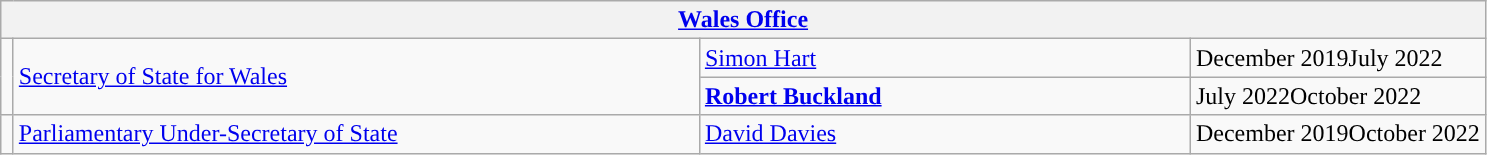<table class="wikitable">
<tr>
<th colspan="4"><a href='#'>Wales Office</a></th>
</tr>
<tr>
<td rowspan="2" style="width: 1px; background: "></td>
<td rowspan="2"  style="width: 450px;"><a href='#'>Secretary of State for Wales</a></td>
<td><a href='#'>Simon Hart</a></td>
<td>December 2019July 2022</td>
</tr>
<tr>
<td><strong><a href='#'>Robert Buckland</a></strong></td>
<td>July 2022October 2022</td>
</tr>
<tr>
<td style="width: 1px; background: "></td>
<td style="width: 450px;"><a href='#'>Parliamentary Under-Secretary of State</a></td>
<td style="width: 320px;"><a href='#'>David Davies</a><br></td>
<td>December 2019October 2022</td>
</tr>
</table>
